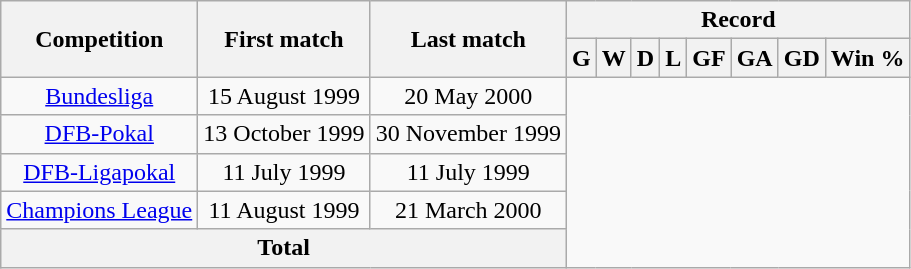<table class="wikitable">
<tr>
<th rowspan="2">Competition</th>
<th rowspan="2">First match</th>
<th rowspan="2">Last match</th>
<th colspan="8">Record</th>
</tr>
<tr>
<th>G</th>
<th>W</th>
<th>D</th>
<th>L</th>
<th>GF</th>
<th>GA</th>
<th>GD</th>
<th>Win %</th>
</tr>
<tr>
<td align=center><a href='#'>Bundesliga</a></td>
<td align=center>15 August 1999</td>
<td align=center>20 May 2000<br></td>
</tr>
<tr>
<td align=center><a href='#'>DFB-Pokal</a></td>
<td align=center>13 October 1999</td>
<td align=center>30 November 1999<br></td>
</tr>
<tr>
<td align=center><a href='#'>DFB-Ligapokal</a></td>
<td align=center>11 July 1999</td>
<td align=center>11 July 1999<br></td>
</tr>
<tr>
<td align=center><a href='#'>Champions League</a></td>
<td align=center>11 August 1999</td>
<td align=center>21 March 2000<br></td>
</tr>
<tr>
<th colspan="3">Total<br></th>
</tr>
</table>
